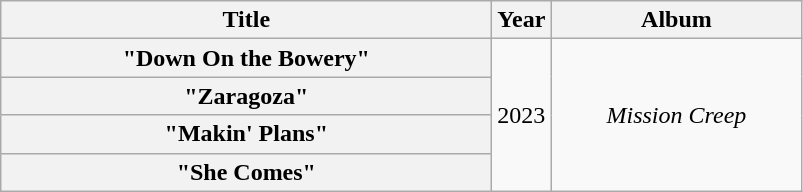<table class="wikitable plainrowheaders" style="text-align:center;">
<tr>
<th rowspan="1" style="width:20em;">Title</th>
<th rowspan="1" style="width:1em;">Year</th>
<th rowspan="1" style="width:10em;">Album</th>
</tr>
<tr>
<th scope="row">"Down On the Bowery"</th>
<td rowspan=4>2023</td>
<td rowspan=4><em>Mission Creep</em></td>
</tr>
<tr>
<th scope="row">"Zaragoza"</th>
</tr>
<tr>
<th scope="row">"Makin' Plans"</th>
</tr>
<tr>
<th scope="row">"She Comes"</th>
</tr>
</table>
